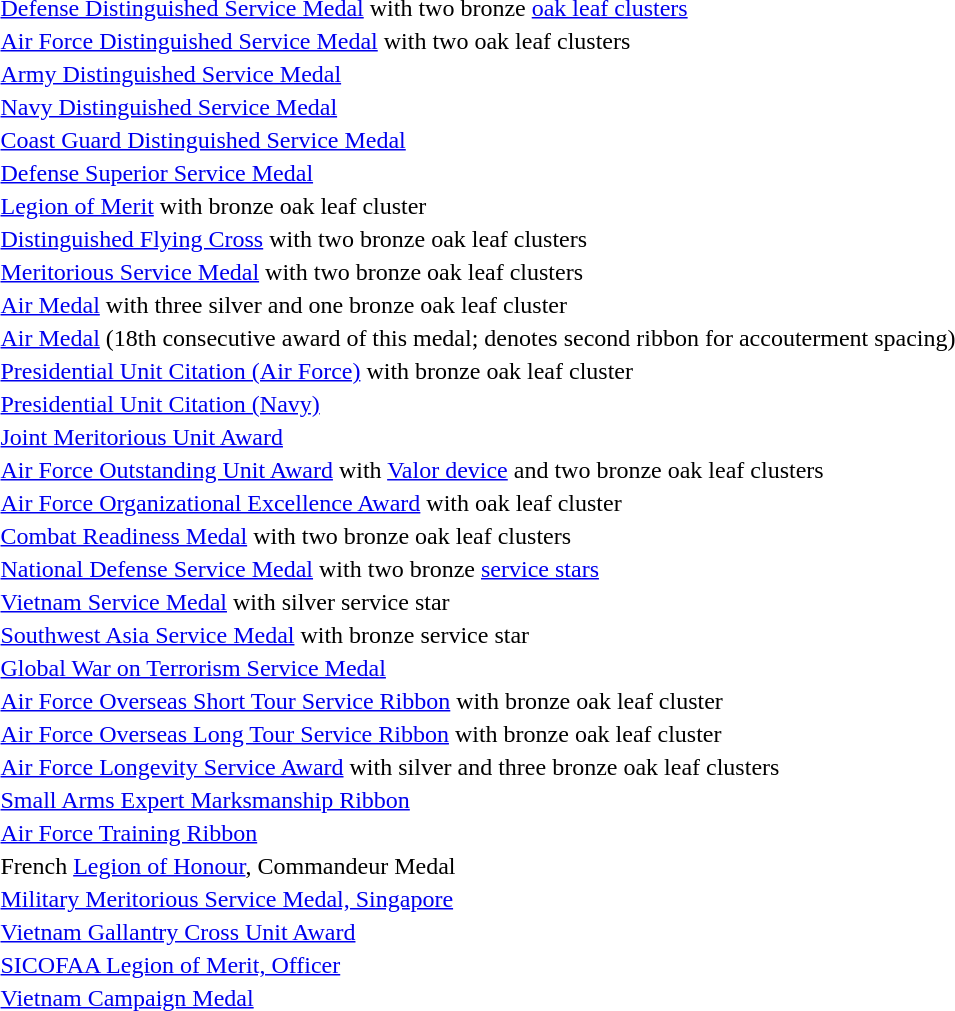<table>
<tr>
<td></td>
<td><a href='#'>Defense Distinguished Service Medal</a> with two bronze <a href='#'>oak leaf clusters</a></td>
</tr>
<tr>
<td></td>
<td><a href='#'>Air Force Distinguished Service Medal</a> with two oak leaf clusters</td>
</tr>
<tr>
<td></td>
<td><a href='#'>Army Distinguished Service Medal</a></td>
</tr>
<tr>
<td></td>
<td><a href='#'>Navy Distinguished Service Medal</a></td>
</tr>
<tr>
<td></td>
<td><a href='#'>Coast Guard Distinguished Service Medal</a></td>
</tr>
<tr>
<td></td>
<td><a href='#'>Defense Superior Service Medal</a></td>
</tr>
<tr>
<td></td>
<td><a href='#'>Legion of Merit</a> with bronze oak leaf cluster</td>
</tr>
<tr>
<td></td>
<td><a href='#'>Distinguished Flying Cross</a> with two bronze oak leaf clusters</td>
</tr>
<tr>
<td></td>
<td><a href='#'>Meritorious Service Medal</a> with two bronze oak leaf clusters</td>
</tr>
<tr>
<td></td>
<td><a href='#'>Air Medal</a> with three silver and one bronze oak leaf cluster</td>
</tr>
<tr>
<td></td>
<td><a href='#'>Air Medal</a> (18th consecutive award of this medal; denotes second ribbon for accouterment spacing)</td>
</tr>
<tr>
<td></td>
<td><a href='#'>Presidential Unit Citation (Air Force)</a> with bronze oak leaf cluster</td>
</tr>
<tr>
<td></td>
<td><a href='#'>Presidential Unit Citation (Navy)</a></td>
</tr>
<tr>
<td></td>
<td><a href='#'>Joint Meritorious Unit Award</a></td>
</tr>
<tr>
<td></td>
<td><a href='#'>Air Force Outstanding Unit Award</a> with <a href='#'>Valor device</a> and two bronze oak leaf clusters</td>
</tr>
<tr>
<td></td>
<td><a href='#'>Air Force Organizational Excellence Award</a> with oak leaf cluster</td>
</tr>
<tr>
<td></td>
<td><a href='#'>Combat Readiness Medal</a> with two bronze oak leaf clusters</td>
</tr>
<tr>
<td></td>
<td><a href='#'>National Defense Service Medal</a> with two bronze <a href='#'>service stars</a></td>
</tr>
<tr>
<td></td>
<td><a href='#'>Vietnam Service Medal</a> with silver service star</td>
</tr>
<tr>
<td></td>
<td><a href='#'>Southwest Asia Service Medal</a> with bronze service star</td>
</tr>
<tr>
<td></td>
<td><a href='#'>Global War on Terrorism Service Medal</a></td>
</tr>
<tr>
<td></td>
<td><a href='#'>Air Force Overseas Short Tour Service Ribbon</a> with bronze oak leaf cluster</td>
</tr>
<tr>
<td></td>
<td><a href='#'>Air Force Overseas Long Tour Service Ribbon</a> with bronze oak leaf cluster</td>
</tr>
<tr>
<td></td>
<td><a href='#'>Air Force Longevity Service Award</a> with silver and three bronze oak leaf clusters</td>
</tr>
<tr>
<td></td>
<td><a href='#'>Small Arms Expert Marksmanship Ribbon</a></td>
</tr>
<tr>
<td></td>
<td><a href='#'>Air Force Training Ribbon</a></td>
</tr>
<tr>
<td></td>
<td>French <a href='#'>Legion of Honour</a>, Commandeur Medal</td>
</tr>
<tr>
<td></td>
<td><a href='#'>Military Meritorious Service Medal, Singapore</a></td>
</tr>
<tr>
<td></td>
<td><a href='#'>Vietnam Gallantry Cross Unit Award</a></td>
</tr>
<tr>
<td></td>
<td><a href='#'>SICOFAA Legion of Merit, Officer</a></td>
</tr>
<tr>
<td></td>
<td><a href='#'>Vietnam Campaign Medal</a></td>
</tr>
</table>
